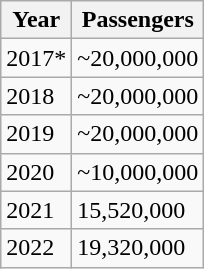<table class="wikitable">
<tr>
<th>Year</th>
<th>Passengers</th>
</tr>
<tr>
<td>2017*</td>
<td>~20,000,000</td>
</tr>
<tr>
<td>2018</td>
<td>~20,000,000</td>
</tr>
<tr>
<td>2019</td>
<td>~20,000,000</td>
</tr>
<tr>
<td>2020</td>
<td>~10,000,000</td>
</tr>
<tr>
<td>2021</td>
<td>15,520,000</td>
</tr>
<tr>
<td>2022</td>
<td>19,320,000</td>
</tr>
</table>
